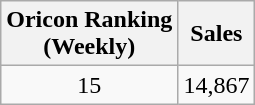<table class="wikitable">
<tr>
<th align="center">Oricon Ranking<br>(Weekly)</th>
<th align="center">Sales</th>
</tr>
<tr>
<td align="center">15</td>
<td align="center">14,867</td>
</tr>
</table>
